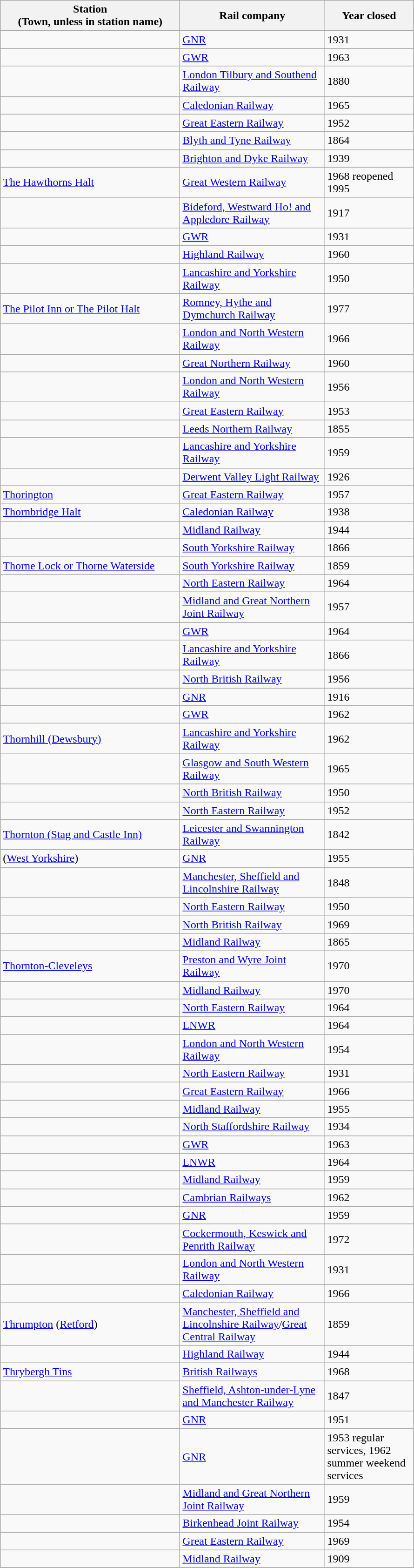<table class="wikitable sortable">
<tr>
<th style="width:250px">Station<br>(Town, unless in station name)</th>
<th style="width:200px">Rail company</th>
<th style="width:120px">Year closed</th>
</tr>
<tr>
<td></td>
<td><a href='#'>GNR</a></td>
<td>1931</td>
</tr>
<tr>
<td></td>
<td><a href='#'>GWR</a></td>
<td>1963</td>
</tr>
<tr>
<td></td>
<td><a href='#'>London Tilbury and Southend Railway</a></td>
<td>1880</td>
</tr>
<tr>
<td></td>
<td><a href='#'>Caledonian Railway</a></td>
<td>1965</td>
</tr>
<tr>
<td></td>
<td><a href='#'>Great Eastern Railway</a></td>
<td>1952</td>
</tr>
<tr>
<td></td>
<td><a href='#'>Blyth and Tyne Railway</a></td>
<td>1864</td>
</tr>
<tr>
<td></td>
<td><a href='#'>Brighton and Dyke Railway</a></td>
<td>1939</td>
</tr>
<tr>
<td><a href='#'>The Hawthorns Halt</a></td>
<td><a href='#'>Great Western Railway</a></td>
<td>1968 reopened 1995</td>
</tr>
<tr>
<td></td>
<td><a href='#'>Bideford, Westward Ho! and Appledore Railway</a></td>
<td>1917</td>
</tr>
<tr>
<td></td>
<td><a href='#'>GWR</a></td>
<td>1931</td>
</tr>
<tr>
<td></td>
<td><a href='#'>Highland Railway</a></td>
<td>1960</td>
</tr>
<tr>
<td></td>
<td><a href='#'>Lancashire and Yorkshire Railway</a></td>
<td>1950</td>
</tr>
<tr>
<td><a href='#'>The Pilot Inn or The Pilot Halt</a></td>
<td><a href='#'>Romney, Hythe and Dymchurch Railway</a></td>
<td>1977</td>
</tr>
<tr>
<td></td>
<td><a href='#'>London and North Western Railway</a></td>
<td>1966</td>
</tr>
<tr>
<td></td>
<td><a href='#'>Great Northern Railway</a></td>
<td>1960</td>
</tr>
<tr>
<td></td>
<td><a href='#'>London and North Western Railway</a></td>
<td>1956</td>
</tr>
<tr>
<td></td>
<td><a href='#'>Great Eastern Railway</a></td>
<td>1953</td>
</tr>
<tr>
<td></td>
<td><a href='#'>Leeds Northern Railway</a></td>
<td>1855</td>
</tr>
<tr>
<td></td>
<td><a href='#'>Lancashire and Yorkshire Railway</a></td>
<td>1959</td>
</tr>
<tr>
<td></td>
<td><a href='#'>Derwent Valley Light Railway</a></td>
<td>1926</td>
</tr>
<tr>
<td><a href='#'>Thorington</a></td>
<td><a href='#'>Great Eastern Railway</a></td>
<td>1957</td>
</tr>
<tr>
<td><a href='#'>Thornbridge Halt</a></td>
<td><a href='#'>Caledonian Railway</a></td>
<td>1938</td>
</tr>
<tr>
<td></td>
<td><a href='#'>Midland Railway</a></td>
<td>1944</td>
</tr>
<tr>
<td></td>
<td><a href='#'>South Yorkshire Railway</a></td>
<td>1866</td>
</tr>
<tr>
<td><a href='#'>Thorne Lock or Thorne Waterside</a></td>
<td><a href='#'>South Yorkshire Railway</a></td>
<td>1859</td>
</tr>
<tr>
<td></td>
<td><a href='#'>North Eastern Railway</a></td>
<td>1964</td>
</tr>
<tr>
<td></td>
<td><a href='#'>Midland and Great Northern Joint Railway</a></td>
<td>1957</td>
</tr>
<tr>
<td></td>
<td><a href='#'>GWR</a></td>
<td>1964</td>
</tr>
<tr>
<td></td>
<td><a href='#'>Lancashire and Yorkshire Railway</a></td>
<td>1866</td>
</tr>
<tr>
<td></td>
<td><a href='#'>North British Railway</a></td>
<td>1956</td>
</tr>
<tr>
<td></td>
<td><a href='#'>GNR</a></td>
<td>1916</td>
</tr>
<tr>
<td></td>
<td><a href='#'>GWR</a></td>
<td>1962</td>
</tr>
<tr>
<td><a href='#'>Thornhill (Dewsbury)</a></td>
<td><a href='#'>Lancashire and Yorkshire Railway</a></td>
<td>1962</td>
</tr>
<tr>
<td></td>
<td><a href='#'>Glasgow and South Western Railway</a></td>
<td>1965</td>
</tr>
<tr>
<td></td>
<td><a href='#'>North British Railway</a></td>
<td>1950</td>
</tr>
<tr>
<td></td>
<td><a href='#'>North Eastern Railway</a></td>
<td>1952</td>
</tr>
<tr>
<td><a href='#'>Thornton (Stag and Castle Inn)</a></td>
<td><a href='#'>Leicester and Swannington Railway</a></td>
<td>1842</td>
</tr>
<tr>
<td> (<a href='#'>West Yorkshire</a>)</td>
<td><a href='#'>GNR</a></td>
<td>1955</td>
</tr>
<tr>
<td></td>
<td><a href='#'>Manchester, Sheffield and Lincolnshire Railway</a></td>
<td>1848</td>
</tr>
<tr>
<td></td>
<td><a href='#'>North Eastern Railway</a></td>
<td>1950</td>
</tr>
<tr>
<td></td>
<td><a href='#'>North British Railway</a></td>
<td>1969</td>
</tr>
<tr>
<td></td>
<td><a href='#'>Midland Railway</a></td>
<td>1865</td>
</tr>
<tr>
<td><a href='#'>Thornton-Cleveleys</a></td>
<td><a href='#'>Preston and Wyre Joint Railway</a></td>
<td>1970</td>
</tr>
<tr>
<td></td>
<td><a href='#'>Midland Railway</a></td>
<td>1970</td>
</tr>
<tr>
<td></td>
<td><a href='#'>North Eastern Railway</a></td>
<td>1964</td>
</tr>
<tr>
<td></td>
<td><a href='#'>LNWR</a></td>
<td>1964</td>
</tr>
<tr>
<td></td>
<td><a href='#'>London and North Western Railway</a></td>
<td>1954</td>
</tr>
<tr>
<td></td>
<td><a href='#'>North Eastern Railway</a></td>
<td>1931</td>
</tr>
<tr>
<td></td>
<td><a href='#'>Great Eastern Railway</a></td>
<td>1966</td>
</tr>
<tr>
<td></td>
<td><a href='#'>Midland Railway</a></td>
<td>1955</td>
</tr>
<tr>
<td></td>
<td><a href='#'>North Staffordshire Railway</a></td>
<td>1934</td>
</tr>
<tr>
<td></td>
<td><a href='#'>GWR</a></td>
<td>1963</td>
</tr>
<tr>
<td></td>
<td><a href='#'>LNWR</a></td>
<td>1964</td>
</tr>
<tr>
<td></td>
<td><a href='#'>Midland Railway</a></td>
<td>1959</td>
</tr>
<tr>
<td></td>
<td><a href='#'>Cambrian Railways</a></td>
<td>1962</td>
</tr>
<tr>
<td></td>
<td><a href='#'>GNR</a></td>
<td>1959</td>
</tr>
<tr>
<td></td>
<td><a href='#'>Cockermouth, Keswick and Penrith Railway</a></td>
<td>1972</td>
</tr>
<tr>
<td></td>
<td><a href='#'>London and North Western Railway</a></td>
<td>1931</td>
</tr>
<tr>
<td></td>
<td><a href='#'>Caledonian Railway</a></td>
<td>1966</td>
</tr>
<tr>
<td><a href='#'>Thrumpton</a> (<a href='#'>Retford</a>)</td>
<td><a href='#'>Manchester, Sheffield and Lincolnshire Railway</a>/<a href='#'>Great Central Railway</a></td>
<td>1859</td>
</tr>
<tr>
<td></td>
<td><a href='#'>Highland Railway</a></td>
<td>1944</td>
</tr>
<tr>
<td><a href='#'>Thrybergh Tins</a></td>
<td><a href='#'>British Railways</a></td>
<td>1968</td>
</tr>
<tr>
<td></td>
<td><a href='#'>Sheffield, Ashton-under-Lyne and Manchester Railway</a></td>
<td>1847</td>
</tr>
<tr>
<td></td>
<td><a href='#'>GNR</a></td>
<td>1951</td>
</tr>
<tr>
<td></td>
<td><a href='#'>GNR</a></td>
<td>1953 regular services, 1962 summer weekend services</td>
</tr>
<tr>
<td></td>
<td><a href='#'>Midland and Great Northern Joint Railway</a></td>
<td>1959</td>
</tr>
<tr>
<td></td>
<td><a href='#'>Birkenhead Joint Railway</a></td>
<td>1954</td>
</tr>
<tr>
<td></td>
<td><a href='#'>Great Eastern Railway</a></td>
<td>1969</td>
</tr>
<tr>
<td></td>
<td><a href='#'>Midland Railway</a></td>
<td>1909</td>
</tr>
<tr>
</tr>
</table>
